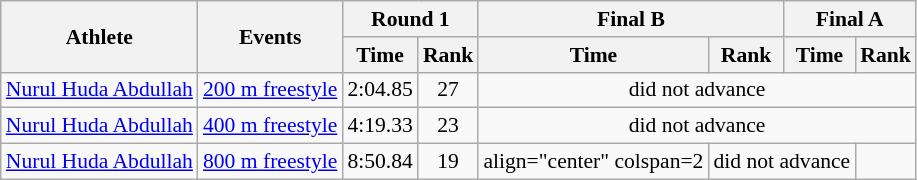<table class=wikitable style="font-size:90%">
<tr>
<th rowspan="2">Athlete</th>
<th rowspan="2">Events</th>
<th colspan="2">Round 1</th>
<th colspan="2">Final B</th>
<th colspan="2">Final A</th>
</tr>
<tr>
<th>Time</th>
<th>Rank</th>
<th>Time</th>
<th>Rank</th>
<th>Time</th>
<th>Rank</th>
</tr>
<tr>
<td><a href='#'>Nurul Huda Abdullah</a></td>
<td><a href='#'>200 m freestyle</a></td>
<td align="center">2:04.85</td>
<td align="center">27</td>
<td align="center" colspan=4>did not advance</td>
</tr>
<tr>
<td><a href='#'>Nurul Huda Abdullah</a></td>
<td><a href='#'>400 m freestyle</a></td>
<td align="center">4:19.33</td>
<td align="center">23</td>
<td align="center" colspan=4>did not advance</td>
</tr>
<tr>
<td><a href='#'>Nurul Huda Abdullah</a></td>
<td><a href='#'>800 m freestyle</a></td>
<td align="center">8:50.84</td>
<td align="center">19</td>
<td>align="center" colspan=2 </td>
<td align="center" colspan=2>did not advance</td>
</tr>
</table>
